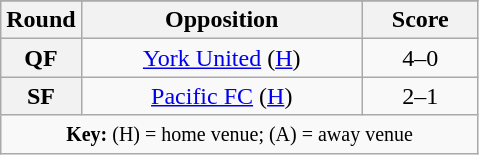<table class="wikitable plainrowheaders" style="text-align:center;margin:0">
<tr>
</tr>
<tr>
<th scope="col" style="width:25px">Round</th>
<th scope="col" style="width:180px">Opposition</th>
<th scope="col" style="width:70px">Score</th>
</tr>
<tr>
<th scope=row style="text-align:center">QF</th>
<td><a href='#'>York United</a> (<a href='#'>H</a>)</td>
<td>4–0</td>
</tr>
<tr>
<th scope=row style="text-align:center">SF</th>
<td><a href='#'>Pacific FC</a> (<a href='#'>H</a>)</td>
<td>2–1</td>
</tr>
<tr>
<td colspan="3"><small><strong>Key:</strong> (H) = home venue; (A) = away venue</small></td>
</tr>
</table>
